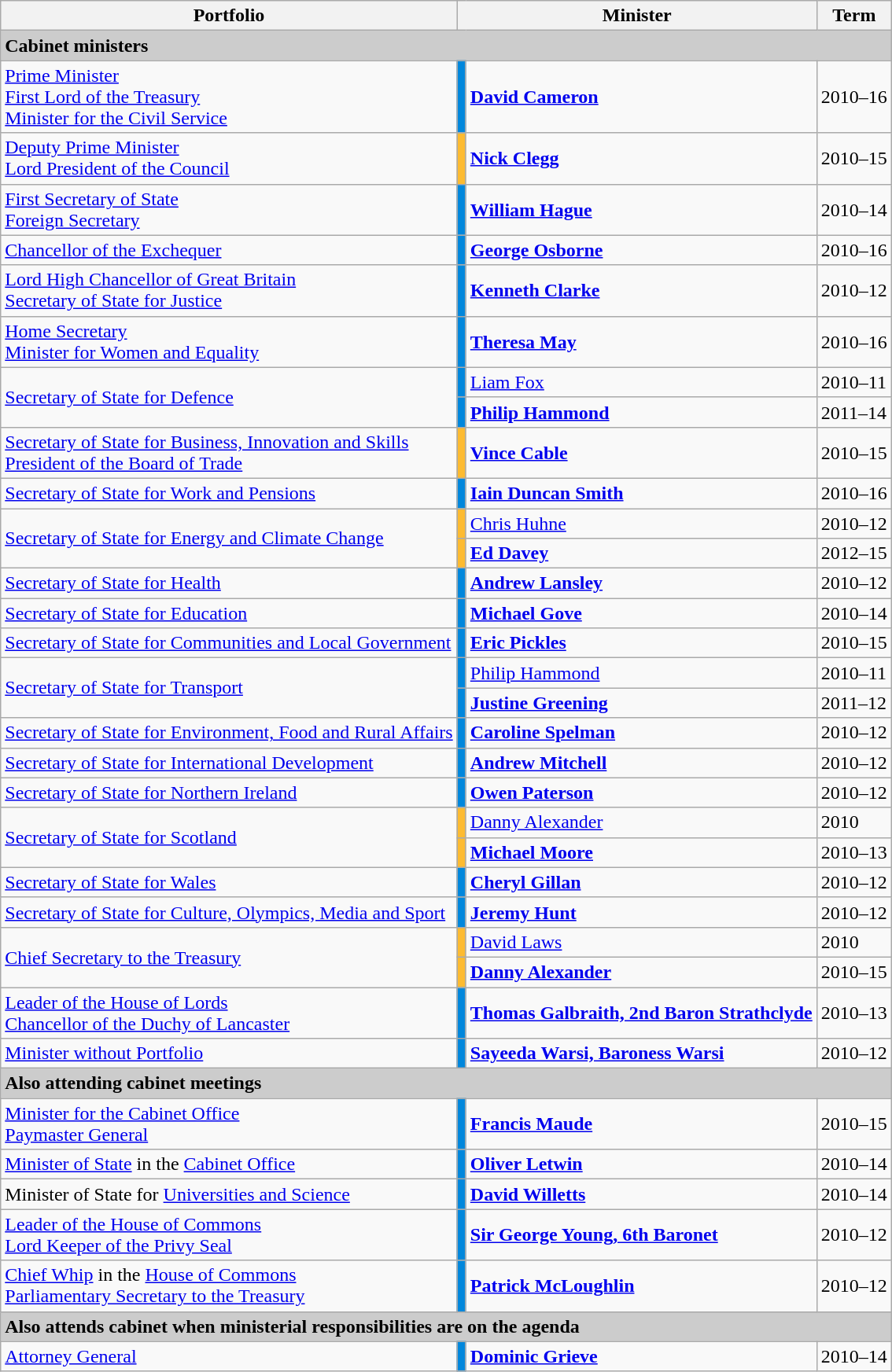<table class="wikitable">
<tr>
<th>Portfolio</th>
<th colspan=2>Minister</th>
<th colspan=2>Term</th>
</tr>
<tr>
<td style="background:#cccccc;" colspan="4"><strong>Cabinet ministers</strong></td>
</tr>
<tr>
<td><a href='#'>Prime Minister</a><br><a href='#'>First Lord of the Treasury</a><br><a href='#'>Minister for the Civil Service</a></td>
<td style="background:#0087DC"></td>
<td><strong><a href='#'>David Cameron</a></strong></td>
<td>2010–16</td>
</tr>
<tr>
<td><a href='#'>Deputy Prime Minister</a><br><a href='#'>Lord President of the Council</a></td>
<td style="background:#FDBB30"></td>
<td><strong><a href='#'>Nick Clegg</a></strong></td>
<td>2010–15</td>
</tr>
<tr>
<td><a href='#'>First Secretary of State</a><br><a href='#'>Foreign Secretary</a></td>
<td style="background:#0087DC"></td>
<td><strong><a href='#'>William Hague</a></strong></td>
<td>2010–14</td>
</tr>
<tr>
<td><a href='#'>Chancellor of the Exchequer</a></td>
<td style="background:#0087DC"></td>
<td><strong><a href='#'>George Osborne</a></strong></td>
<td>2010–16</td>
</tr>
<tr>
<td><a href='#'>Lord High Chancellor of Great Britain</a><br><a href='#'>Secretary of State for Justice</a></td>
<td style="background:#0087DC"></td>
<td><strong><a href='#'>Kenneth Clarke</a></strong></td>
<td>2010–12</td>
</tr>
<tr>
<td><a href='#'>Home Secretary</a><br><a href='#'>Minister for Women and Equality</a></td>
<td style="background:#0087DC"></td>
<td><strong><a href='#'>Theresa May</a></strong></td>
<td>2010–16</td>
</tr>
<tr>
<td rowspan="2"><a href='#'>Secretary of State for Defence</a></td>
<td style="background:#0087DC"></td>
<td><a href='#'>Liam Fox</a></td>
<td>2010–11</td>
</tr>
<tr>
<td style="background:#0087DC"></td>
<td><strong><a href='#'>Philip Hammond</a></strong></td>
<td>2011–14</td>
</tr>
<tr>
<td><a href='#'>Secretary of State for Business, Innovation and Skills</a><br><a href='#'>President of the Board of Trade</a></td>
<td style="background:#FDBB30"></td>
<td><strong><a href='#'>Vince Cable</a></strong></td>
<td>2010–15</td>
</tr>
<tr>
<td><a href='#'>Secretary of State for Work and Pensions</a></td>
<td style="background:#0087DC"></td>
<td><strong><a href='#'>Iain Duncan Smith</a></strong></td>
<td>2010–16</td>
</tr>
<tr>
<td rowspan="2"><a href='#'>Secretary of State for Energy and Climate Change</a></td>
<td style="background:#FDBB30"></td>
<td><a href='#'>Chris Huhne</a></td>
<td>2010–12</td>
</tr>
<tr>
<td style="background:#FDBB30"></td>
<td><strong><a href='#'>Ed Davey</a></strong></td>
<td>2012–15</td>
</tr>
<tr>
<td><a href='#'>Secretary of State for Health</a></td>
<td style="background:#0087DC"></td>
<td><strong><a href='#'>Andrew Lansley</a></strong></td>
<td>2010–12</td>
</tr>
<tr>
<td><a href='#'>Secretary of State for Education</a></td>
<td style="background:#0087DC"></td>
<td><strong><a href='#'>Michael Gove</a></strong></td>
<td>2010–14</td>
</tr>
<tr>
<td><a href='#'>Secretary of State for Communities and Local Government</a></td>
<td style="background:#0087DC"></td>
<td><strong><a href='#'>Eric Pickles</a></strong></td>
<td>2010–15</td>
</tr>
<tr>
<td rowspan="2"><a href='#'>Secretary of State for Transport</a></td>
<td style="background:#0087DC"></td>
<td><a href='#'>Philip Hammond</a></td>
<td>2010–11</td>
</tr>
<tr>
<td style="background:#0087DC"></td>
<td><strong><a href='#'>Justine Greening</a></strong></td>
<td>2011–12</td>
</tr>
<tr>
<td><a href='#'>Secretary of State for Environment, Food and Rural Affairs</a></td>
<td style="background:#0087DC"></td>
<td><strong><a href='#'>Caroline Spelman</a></strong></td>
<td>2010–12</td>
</tr>
<tr>
<td><a href='#'>Secretary of State for International Development</a></td>
<td style="background:#0087DC"></td>
<td><strong><a href='#'>Andrew Mitchell</a></strong></td>
<td>2010–12</td>
</tr>
<tr>
<td><a href='#'>Secretary of State for Northern Ireland</a></td>
<td style="background:#0087DC"></td>
<td><strong><a href='#'>Owen Paterson</a></strong></td>
<td>2010–12</td>
</tr>
<tr>
<td rowspan="2"><a href='#'>Secretary of State for Scotland</a></td>
<td style="background:#FDBB30"></td>
<td><a href='#'>Danny Alexander</a></td>
<td>2010</td>
</tr>
<tr>
<td style="background:#FDBB30"></td>
<td><strong><a href='#'>Michael Moore</a></strong></td>
<td>2010–13</td>
</tr>
<tr>
<td><a href='#'>Secretary of State for Wales</a></td>
<td style="background:#0087DC"></td>
<td><strong><a href='#'>Cheryl Gillan</a></strong></td>
<td>2010–12</td>
</tr>
<tr>
<td><a href='#'>Secretary of State for Culture, Olympics, Media and Sport</a></td>
<td style="background:#0087DC"></td>
<td><strong><a href='#'>Jeremy Hunt</a></strong></td>
<td>2010–12</td>
</tr>
<tr>
<td rowspan="2"><a href='#'>Chief Secretary to the Treasury</a></td>
<td style="background:#FDBB30"></td>
<td><a href='#'>David Laws</a></td>
<td>2010</td>
</tr>
<tr>
<td style="background:#FDBB30"></td>
<td><strong><a href='#'>Danny Alexander</a></strong></td>
<td>2010–15</td>
</tr>
<tr>
<td><a href='#'>Leader of the House of Lords</a><br><a href='#'>Chancellor of the Duchy of Lancaster</a></td>
<td style="background:#0087DC"></td>
<td><strong><a href='#'>Thomas Galbraith, 2nd Baron Strathclyde</a></strong></td>
<td>2010–13</td>
</tr>
<tr>
<td><a href='#'>Minister without Portfolio</a></td>
<td style="background:#0087DC"></td>
<td><strong><a href='#'>Sayeeda Warsi, Baroness Warsi</a></strong></td>
<td>2010–12</td>
</tr>
<tr>
<td style="background:#cccccc;" colspan="4"><strong>Also attending cabinet meetings</strong></td>
</tr>
<tr>
<td><a href='#'>Minister for the Cabinet Office</a><br><a href='#'>Paymaster General</a></td>
<td style="background:#0087DC"></td>
<td><strong><a href='#'>Francis Maude</a></strong></td>
<td>2010–15</td>
</tr>
<tr>
<td><a href='#'>Minister of State</a> in the <a href='#'>Cabinet Office</a></td>
<td style="background:#0087DC"></td>
<td><strong><a href='#'>Oliver Letwin</a></strong></td>
<td>2010–14</td>
</tr>
<tr>
<td>Minister of State for <a href='#'>Universities and Science</a></td>
<td style="background:#0087DC"></td>
<td><strong><a href='#'>David Willetts</a></strong></td>
<td>2010–14</td>
</tr>
<tr>
<td><a href='#'>Leader of the House of Commons</a><br><a href='#'>Lord Keeper of the Privy Seal</a></td>
<td style="background:#0087DC"></td>
<td><strong><a href='#'>Sir George Young, 6th Baronet</a></strong></td>
<td>2010–12</td>
</tr>
<tr>
<td><a href='#'>Chief Whip</a> in the <a href='#'>House of Commons</a><br><a href='#'>Parliamentary Secretary to the Treasury</a></td>
<td style="background:#0087DC"></td>
<td><strong><a href='#'>Patrick McLoughlin</a></strong></td>
<td>2010–12</td>
</tr>
<tr>
<td style="background:#cccccc;" colspan="4"><strong>Also attends cabinet when ministerial responsibilities are on the agenda</strong></td>
</tr>
<tr>
<td><a href='#'>Attorney General</a></td>
<td style="background:#0087DC"></td>
<td><strong><a href='#'>Dominic Grieve</a></strong></td>
<td>2010–14</td>
</tr>
</table>
